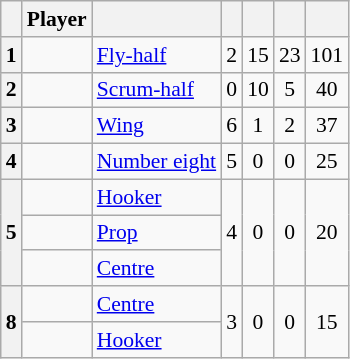<table class="wikitable plainrowheaders" style="font-size:90%;">
<tr>
<th scope=col></th>
<th scope=col>Player</th>
<th scope=col></th>
<th scope=col></th>
<th scope=col></th>
<th scope=col></th>
<th scope=col></th>
</tr>
<tr>
<th align=center>1</th>
<td> </td>
<td align=left><a href='#'>Fly-half</a></td>
<td align=center>2</td>
<td align=center>15</td>
<td align=center>23</td>
<td align=center>101</td>
</tr>
<tr>
<th align=center>2</th>
<td> </td>
<td align=left><a href='#'>Scrum-half</a></td>
<td align=center>0</td>
<td align=center>10</td>
<td align=center>5</td>
<td align=center>40</td>
</tr>
<tr>
<th align=center>3</th>
<td> </td>
<td align=left><a href='#'>Wing</a></td>
<td align=center>6</td>
<td align=center>1</td>
<td align=center>2</td>
<td align=center>37</td>
</tr>
<tr>
<th align=center>4</th>
<td> </td>
<td align=left><a href='#'>Number eight</a></td>
<td align=center>5</td>
<td align=center>0</td>
<td align=center>0</td>
<td align=center>25</td>
</tr>
<tr>
<th align=center rowspan="3">5</th>
<td> </td>
<td align=left><a href='#'>Hooker</a></td>
<td align=center rowspan="3">4</td>
<td align=center rowspan="3">0</td>
<td align=center rowspan="3">0</td>
<td align=center rowspan="3">20</td>
</tr>
<tr>
<td> </td>
<td align=left><a href='#'>Prop</a></td>
</tr>
<tr>
<td> </td>
<td align=left><a href='#'>Centre</a></td>
</tr>
<tr>
<th align=center rowspan="2">8</th>
<td> </td>
<td align=left><a href='#'>Centre</a></td>
<td align=center rowspan="2">3</td>
<td align=center rowspan="2">0</td>
<td align=center rowspan="2">0</td>
<td align=center rowspan="2">15</td>
</tr>
<tr>
<td> </td>
<td align=left><a href='#'>Hooker</a></td>
</tr>
</table>
